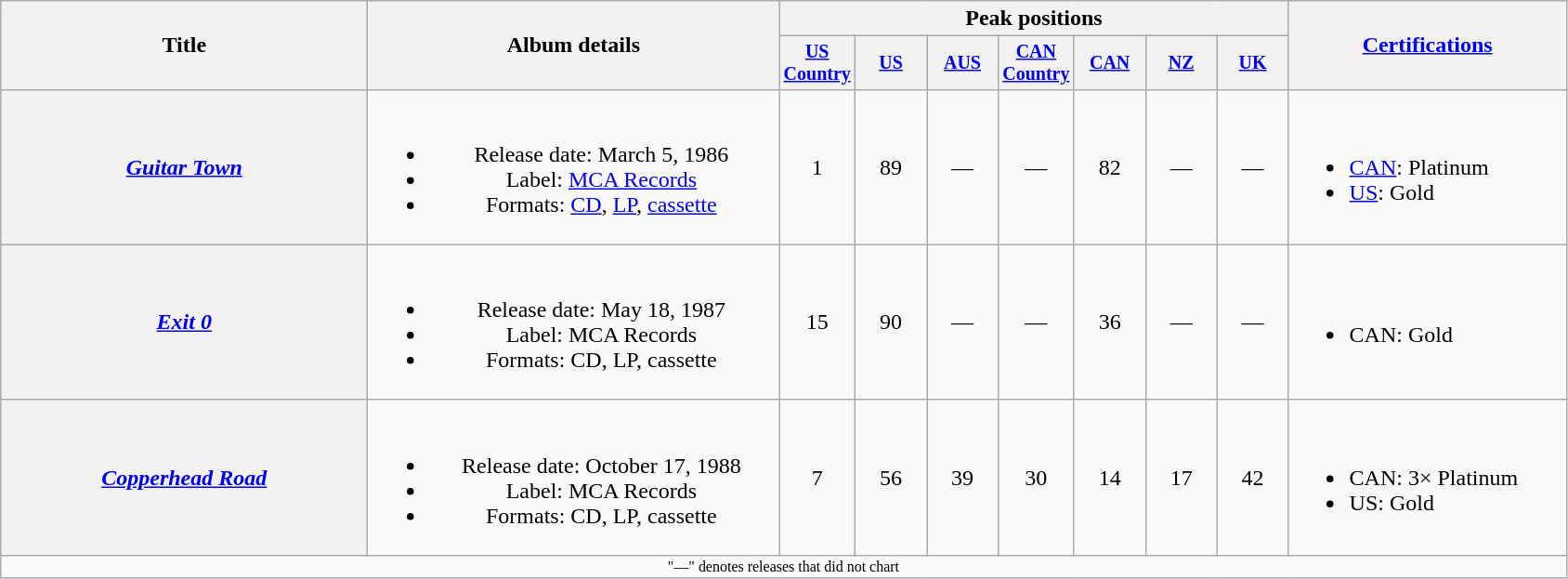<table class="wikitable plainrowheaders" style="text-align:center;">
<tr>
<th rowspan="2" style="width:16em;">Title</th>
<th rowspan="2" style="width:18em;">Album details</th>
<th colspan="7">Peak positions</th>
<th rowspan="2" style="width:12em;"><a href='#'>Certifications</a></th>
</tr>
<tr style="font-size:smaller;">
<th width="45"><a href='#'>US Country</a><br></th>
<th width="45"><a href='#'>US</a><br></th>
<th width="45"><a href='#'>AUS</a><br></th>
<th width="45"><a href='#'>CAN Country</a><br></th>
<th width="45"><a href='#'>CAN</a><br></th>
<th width="45"><a href='#'>NZ</a><br></th>
<th width="45"><a href='#'>UK</a><br></th>
</tr>
<tr>
<th scope="row"><em><a href='#'>Guitar Town</a></em></th>
<td><br><ul><li>Release date: March 5, 1986</li><li>Label: <a href='#'>MCA Records</a></li><li>Formats: <a href='#'>CD</a>, <a href='#'>LP</a>, <a href='#'>cassette</a></li></ul></td>
<td>1</td>
<td>89</td>
<td>—</td>
<td>—</td>
<td>82</td>
<td>—</td>
<td>—</td>
<td align="left"><br><ul><li><a href='#'>CAN</a>: Platinum</li><li><a href='#'>US</a>: Gold</li></ul></td>
</tr>
<tr>
<th scope="row"><em><a href='#'>Exit 0</a></em></th>
<td><br><ul><li>Release date: May 18, 1987</li><li>Label: MCA Records</li><li>Formats: CD, LP, cassette</li></ul></td>
<td>15</td>
<td>90</td>
<td>—</td>
<td>—</td>
<td>36</td>
<td>—</td>
<td>—</td>
<td align="left"><br><ul><li>CAN: Gold</li></ul></td>
</tr>
<tr>
<th scope="row"><em><a href='#'>Copperhead Road</a></em></th>
<td><br><ul><li>Release date: October 17, 1988</li><li>Label: MCA Records</li><li>Formats: CD, LP, cassette</li></ul></td>
<td>7</td>
<td>56</td>
<td>39</td>
<td>30</td>
<td>14</td>
<td>17</td>
<td>42</td>
<td align="left"><br><ul><li>CAN: 3× Platinum</li><li>US: Gold</li></ul></td>
</tr>
<tr>
<td colspan="15" style="font-size:8pt">"—" denotes releases that did not chart</td>
</tr>
</table>
